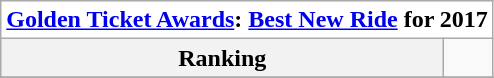<table class="wikitable">
<tr>
<th style="text-align:center; background:white;" colspan="500"><a href='#'>Golden Ticket Awards</a>: <a href='#'>Best New Ride</a> for 2017</th>
</tr>
<tr style="background:#white;">
<th style="text-align:center;">Ranking</th>
<td></td>
</tr>
<tr>
</tr>
</table>
